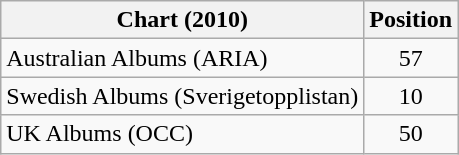<table class="wikitable plainrowheaders sortable">
<tr>
<th scope="col">Chart (2010)</th>
<th scope="col">Position</th>
</tr>
<tr>
<td>Australian Albums (ARIA)</td>
<td align="center">57</td>
</tr>
<tr>
<td>Swedish Albums (Sverigetopplistan)</td>
<td align="center">10</td>
</tr>
<tr>
<td>UK Albums (OCC)</td>
<td align="center">50</td>
</tr>
</table>
